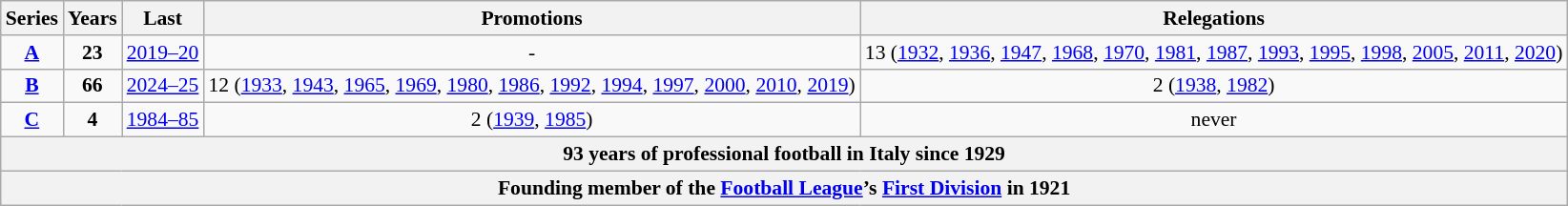<table class="wikitable sortable" style="font-size:90%; text-align: center;">
<tr>
<th>Series</th>
<th>Years</th>
<th>Last</th>
<th>Promotions</th>
<th>Relegations</th>
</tr>
<tr>
<td align=center><strong><a href='#'>A</a></strong></td>
<td><strong>23</strong></td>
<td><a href='#'>2019–20</a></td>
<td>-</td>
<td> 13 (<a href='#'>1932</a>, <a href='#'>1936</a>, <a href='#'>1947</a>, <a href='#'>1968</a>, <a href='#'>1970</a>, <a href='#'>1981</a>, <a href='#'>1987</a>, <a href='#'>1993</a>, <a href='#'>1995</a>, <a href='#'>1998</a>, <a href='#'>2005</a>, <a href='#'>2011</a>, <a href='#'>2020</a>)</td>
</tr>
<tr>
<td align=center><strong><a href='#'>B</a></strong></td>
<td><strong>66</strong></td>
<td><a href='#'>2024–25</a></td>
<td> 12 (<a href='#'>1933</a>, <a href='#'>1943</a>, <a href='#'>1965</a>, <a href='#'>1969</a>, <a href='#'>1980</a>, <a href='#'>1986</a>, <a href='#'>1992</a>, <a href='#'>1994</a>, <a href='#'>1997</a>, <a href='#'>2000</a>, <a href='#'>2010</a>, <a href='#'>2019</a>)</td>
<td> 2 (<a href='#'>1938</a>, <a href='#'>1982</a>)</td>
</tr>
<tr>
<td align=center><strong><a href='#'>C</a></strong></td>
<td><strong>4</strong></td>
<td><a href='#'>1984–85</a></td>
<td> 2 (<a href='#'>1939</a>, <a href='#'>1985</a>)</td>
<td>never</td>
</tr>
<tr>
<th colspan=5>93 years of professional football in Italy since 1929</th>
</tr>
<tr>
<th colspan=5>Founding member of the <a href='#'>Football League</a>’s <a href='#'>First Division</a> in 1921</th>
</tr>
</table>
